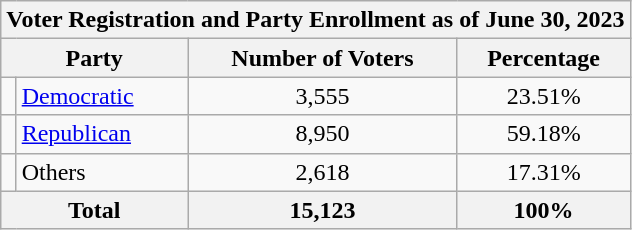<table class=wikitable>
<tr>
<th colspan = 6>Voter Registration and Party Enrollment as of June 30, 2023</th>
</tr>
<tr>
<th colspan = 2>Party</th>
<th>Number of Voters</th>
<th>Percentage</th>
</tr>
<tr>
<td></td>
<td><a href='#'>Democratic</a></td>
<td align = center>3,555</td>
<td align = center>23.51%</td>
</tr>
<tr>
<td></td>
<td><a href='#'>Republican</a></td>
<td align = center>8,950</td>
<td align = center>59.18%</td>
</tr>
<tr>
<td></td>
<td>Others</td>
<td align = center>2,618</td>
<td align = center>17.31%</td>
</tr>
<tr>
<th colspan = 2>Total</th>
<th align = center>15,123</th>
<th align = center>100%</th>
</tr>
</table>
